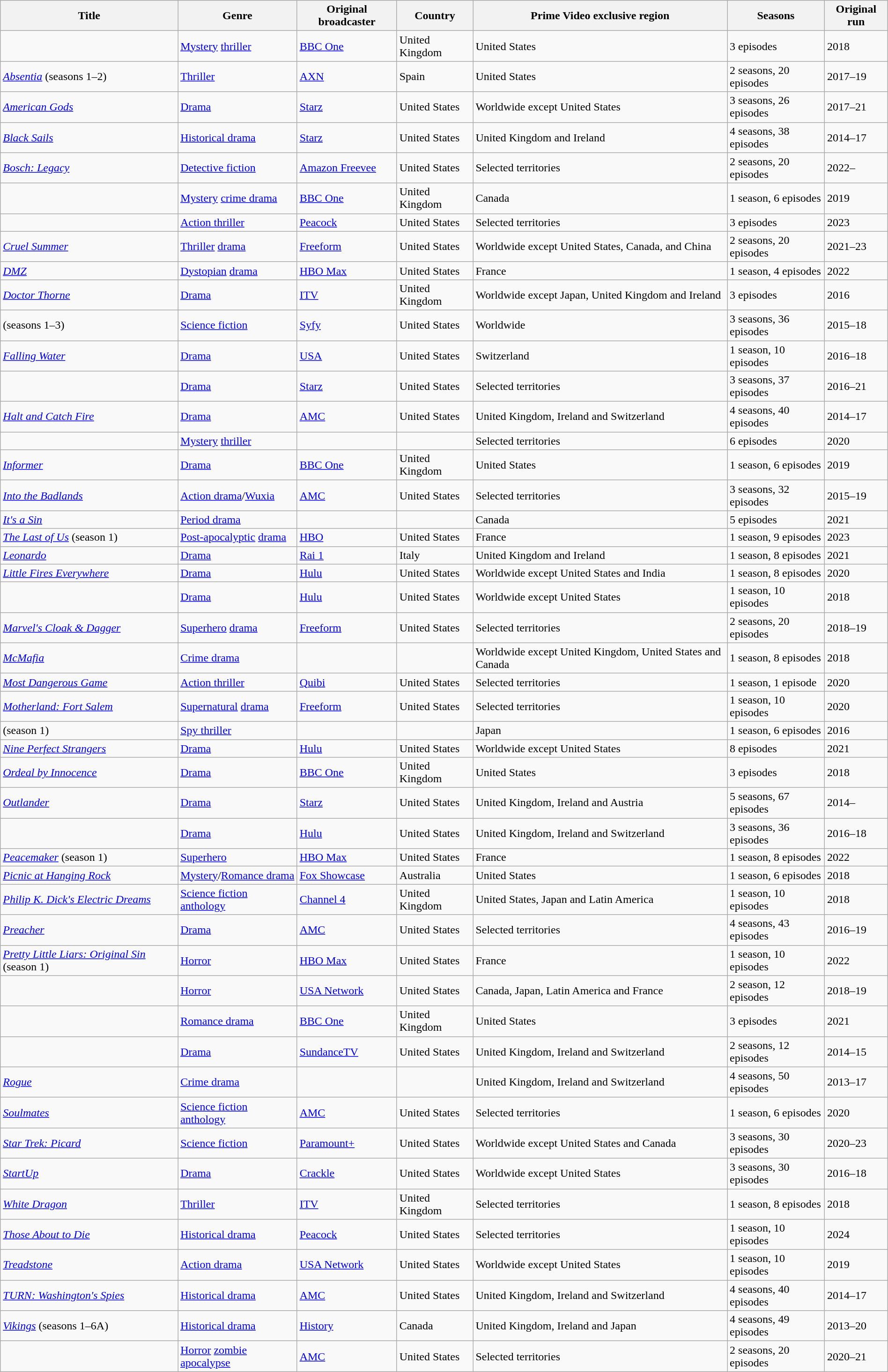<table class="wikitable sortable" style="width:100%;">
<tr>
<th>Title</th>
<th>Genre</th>
<th>Original broadcaster</th>
<th>Country</th>
<th>Prime Video exclusive region</th>
<th>Seasons</th>
<th>Original run</th>
</tr>
<tr>
<td><em></em></td>
<td><a href='#'>Mystery</a> <a href='#'>thriller</a></td>
<td><a href='#'>BBC One</a></td>
<td>United Kingdom</td>
<td>United States</td>
<td>3 episodes</td>
<td>2018</td>
</tr>
<tr>
<td><em><a href='#'>Absentia</a></em> (seasons 1–2)</td>
<td><a href='#'>Thriller</a></td>
<td><a href='#'>AXN</a></td>
<td>Spain</td>
<td>United States</td>
<td>2 seasons, 20 episodes</td>
<td>2017–19</td>
</tr>
<tr>
<td><em><a href='#'>American Gods</a></em></td>
<td><a href='#'>Drama</a></td>
<td><a href='#'>Starz</a></td>
<td>United States</td>
<td>Worldwide except United States</td>
<td>3 seasons, 26 episodes</td>
<td>2017–21</td>
</tr>
<tr>
<td><em><a href='#'>Black Sails</a></em></td>
<td><a href='#'>Historical drama</a></td>
<td><a href='#'>Starz</a></td>
<td>United States</td>
<td>United Kingdom and Ireland</td>
<td>4 seasons, 38 episodes</td>
<td>2014–17</td>
</tr>
<tr>
<td><em><a href='#'>Bosch: Legacy</a></em></td>
<td><a href='#'>Detective fiction</a></td>
<td><a href='#'>Amazon Freevee</a></td>
<td>United States</td>
<td>Selected territories</td>
<td>2 seasons, 20 episodes</td>
<td>2022–</td>
</tr>
<tr>
<td><em></em></td>
<td><a href='#'>Mystery</a> <a href='#'>crime drama</a></td>
<td><a href='#'>BBC One</a></td>
<td>United Kingdom</td>
<td>Canada</td>
<td>1 season, 6 episodes</td>
<td>2019</td>
</tr>
<tr>
<td><em></em></td>
<td><a href='#'>Action thriller</a></td>
<td><a href='#'>Peacock</a></td>
<td>United States</td>
<td>Selected territories</td>
<td>3 episodes</td>
<td>2023</td>
</tr>
<tr>
<td><em><a href='#'>Cruel Summer</a></em></td>
<td><a href='#'>Thriller</a> <a href='#'>drama</a></td>
<td><a href='#'>Freeform</a></td>
<td>United States</td>
<td>Worldwide except United States, Canada, and China</td>
<td>2 seasons, 20 episodes</td>
<td>2021–23</td>
</tr>
<tr>
<td><em><a href='#'>DMZ</a></em></td>
<td><a href='#'>Dystopian</a> <a href='#'>drama</a></td>
<td><a href='#'>HBO Max</a></td>
<td>United States</td>
<td>France</td>
<td>1 season, 4 episodes</td>
<td>2022</td>
</tr>
<tr>
<td><em><a href='#'>Doctor Thorne</a></em></td>
<td><a href='#'>Drama</a></td>
<td><a href='#'>ITV</a></td>
<td>United Kingdom</td>
<td>Worldwide except Japan, United Kingdom and Ireland</td>
<td>3 episodes</td>
<td>2016</td>
</tr>
<tr>
<td><em></em> (seasons 1–3)</td>
<td><a href='#'>Science fiction</a></td>
<td><a href='#'>Syfy</a></td>
<td>United States</td>
<td>Worldwide</td>
<td>3 seasons, 36 episodes</td>
<td>2015–18</td>
</tr>
<tr>
<td><em><a href='#'>Falling Water</a></em></td>
<td><a href='#'>Drama</a></td>
<td><a href='#'>USA</a></td>
<td>United States</td>
<td>Switzerland</td>
<td>1 season, 10 episodes</td>
<td>2016–18</td>
</tr>
<tr>
<td><em></em></td>
<td><a href='#'>Drama</a></td>
<td><a href='#'>Starz</a></td>
<td>United States</td>
<td>Selected territories</td>
<td>3 seasons, 37 episodes</td>
<td>2016–21</td>
</tr>
<tr>
<td><em><a href='#'>Halt and Catch Fire</a></em></td>
<td><a href='#'>Drama</a></td>
<td><a href='#'>AMC</a></td>
<td>United States</td>
<td>United Kingdom, Ireland and  Switzerland</td>
<td>4 seasons, 40 episodes</td>
<td>2014–17</td>
</tr>
<tr>
<td><em></em></td>
<td><a href='#'>Mystery</a> <a href='#'>thriller</a></td>
<td></td>
<td></td>
<td>Selected territories</td>
<td>6 episodes</td>
<td>2020</td>
</tr>
<tr>
<td><em><a href='#'>Informer</a></em></td>
<td><a href='#'>Drama</a></td>
<td><a href='#'>BBC One</a></td>
<td>United Kingdom</td>
<td>United States</td>
<td>1 season, 6 episodes</td>
<td>2019</td>
</tr>
<tr>
<td><em><a href='#'>Into the Badlands</a></em></td>
<td><a href='#'>Action drama</a>/<a href='#'>Wuxia</a></td>
<td><a href='#'>AMC</a></td>
<td>United States</td>
<td>Selected territories</td>
<td>3 seasons, 32 episodes</td>
<td>2015–19</td>
</tr>
<tr>
<td><em><a href='#'>It's a Sin</a></em></td>
<td><a href='#'>Period drama</a></td>
<td></td>
<td></td>
<td>Canada</td>
<td>5 episodes</td>
<td>2021</td>
</tr>
<tr>
<td><em><a href='#'>The Last of Us</a></em> (season 1)</td>
<td><a href='#'>Post-apocalyptic</a> <a href='#'>drama</a></td>
<td><a href='#'>HBO</a></td>
<td>United States</td>
<td>France</td>
<td>1 season, 9 episodes</td>
<td>2023</td>
</tr>
<tr>
<td><em><a href='#'>Leonardo</a></em></td>
<td><a href='#'>Drama</a></td>
<td><a href='#'>Rai 1</a></td>
<td>Italy</td>
<td>United Kingdom and Ireland</td>
<td>1 season, 8 episodes</td>
<td>2021</td>
</tr>
<tr>
<td><em><a href='#'>Little Fires Everywhere</a></em></td>
<td><a href='#'>Drama</a></td>
<td><a href='#'>Hulu</a></td>
<td>United States</td>
<td>Worldwide except United States and India</td>
<td>1 season, 8 episodes</td>
<td>2020</td>
</tr>
<tr>
<td><em></em></td>
<td><a href='#'>Drama</a></td>
<td><a href='#'>Hulu</a></td>
<td>United States</td>
<td>Worldwide except United States</td>
<td>1 season, 10 episodes</td>
<td>2018</td>
</tr>
<tr>
<td><em><a href='#'>Marvel's Cloak & Dagger</a></em></td>
<td><a href='#'>Superhero</a> <a href='#'>drama</a></td>
<td><a href='#'>Freeform</a></td>
<td>United States</td>
<td>Selected territories</td>
<td>2 seasons, 20 episodes</td>
<td>2018–19</td>
</tr>
<tr>
<td><em><a href='#'>McMafia</a></em></td>
<td><a href='#'>Crime drama</a></td>
<td></td>
<td></td>
<td>Worldwide except United Kingdom, United States and Canada</td>
<td>1 season, 8 episodes</td>
<td>2018</td>
</tr>
<tr>
<td><em><a href='#'>Most Dangerous Game</a></em></td>
<td><a href='#'>Action thriller</a></td>
<td><a href='#'>Quibi</a></td>
<td>United States</td>
<td>Selected territories</td>
<td>1 season, 1 episode</td>
<td>2020</td>
</tr>
<tr>
<td><em><a href='#'>Motherland: Fort Salem</a></em></td>
<td><a href='#'>Supernatural</a> <a href='#'>drama</a></td>
<td><a href='#'>Freeform</a></td>
<td>United States</td>
<td>Selected territories</td>
<td>1 season, 10 episodes</td>
<td>2020</td>
</tr>
<tr>
<td><em></em> (season 1)</td>
<td><a href='#'>Spy thriller</a></td>
<td></td>
<td></td>
<td>Japan</td>
<td>1 season, 6 episodes</td>
<td>2016</td>
</tr>
<tr>
<td><em><a href='#'>Nine Perfect Strangers</a></em></td>
<td><a href='#'>Drama</a></td>
<td><a href='#'>Hulu</a></td>
<td>United States</td>
<td>Worldwide except United States</td>
<td>8 episodes</td>
<td>2021</td>
</tr>
<tr>
<td><em><a href='#'>Ordeal by Innocence</a></em></td>
<td><a href='#'>Drama</a></td>
<td><a href='#'>BBC One</a></td>
<td>United Kingdom</td>
<td>United States</td>
<td>3 episodes</td>
<td>2018</td>
</tr>
<tr>
<td><em><a href='#'>Outlander</a></em></td>
<td><a href='#'>Drama</a></td>
<td><a href='#'>Starz</a></td>
<td>United States</td>
<td>United Kingdom, Ireland and Austria</td>
<td>5 seasons, 67 episodes</td>
<td>2014–</td>
</tr>
<tr>
<td><em></em></td>
<td><a href='#'>Drama</a></td>
<td><a href='#'>Hulu</a></td>
<td>United States</td>
<td>United Kingdom, Ireland and Switzerland</td>
<td>3 seasons, 36 episodes</td>
<td>2016–18</td>
</tr>
<tr>
<td><em><a href='#'>Peacemaker</a></em> (season 1)</td>
<td><a href='#'>Superhero</a></td>
<td><a href='#'>HBO Max</a></td>
<td>United States</td>
<td>France</td>
<td>1 season, 8 episodes</td>
<td>2022</td>
</tr>
<tr>
<td><em><a href='#'>Picnic at Hanging Rock</a></em></td>
<td><a href='#'>Mystery</a>/<a href='#'>Romance drama</a></td>
<td><a href='#'>Fox Showcase</a></td>
<td>Australia</td>
<td>United States</td>
<td>1 season, 6 episodes</td>
<td>2018</td>
</tr>
<tr>
<td><em><a href='#'>Philip K. Dick's Electric Dreams</a></em></td>
<td><a href='#'>Science fiction</a> <a href='#'>anthology</a></td>
<td><a href='#'>Channel 4</a></td>
<td>United Kingdom</td>
<td>United States, Japan and Latin America</td>
<td>1 season, 10 episodes</td>
<td>2018</td>
</tr>
<tr>
<td><em><a href='#'>Preacher</a></em></td>
<td><a href='#'>Drama</a></td>
<td><a href='#'>AMC</a></td>
<td>United States</td>
<td>Selected territories</td>
<td>4 seasons, 43 episodes</td>
<td>2016–19</td>
</tr>
<tr>
<td><em><a href='#'>Pretty Little Liars: Original Sin</a></em> (season 1)</td>
<td><a href='#'>Horror</a></td>
<td><a href='#'>HBO Max</a></td>
<td>United States</td>
<td>France</td>
<td>1 season, 10 episodes</td>
<td>2022</td>
</tr>
<tr>
<td><em></em></td>
<td><a href='#'>Horror</a></td>
<td><a href='#'>USA Network</a></td>
<td>United States</td>
<td>Canada, Japan, Latin America and France</td>
<td>2 season, 12 episodes</td>
<td>2018–19</td>
</tr>
<tr>
<td><em></em></td>
<td><a href='#'>Romance drama</a></td>
<td><a href='#'>BBC One</a></td>
<td>United Kingdom</td>
<td>United States</td>
<td>3 episodes</td>
<td>2021</td>
</tr>
<tr>
<td><em></em></td>
<td><a href='#'>Drama</a></td>
<td><a href='#'>SundanceTV</a></td>
<td>United States</td>
<td>United Kingdom, Ireland and Switzerland</td>
<td>2 seasons, 12 episodes</td>
<td>2014–15</td>
</tr>
<tr>
<td><em><a href='#'>Rogue</a></em></td>
<td><a href='#'>Crime drama</a></td>
<td></td>
<td></td>
<td>United Kingdom, Ireland and Switzerland</td>
<td>4 seasons, 50 episodes</td>
<td>2013–17</td>
</tr>
<tr>
<td><em><a href='#'>Soulmates</a></em></td>
<td><a href='#'>Science fiction</a> <a href='#'>anthology</a></td>
<td><a href='#'>AMC</a></td>
<td>United States</td>
<td>Selected territories</td>
<td>1 season, 6 episodes</td>
<td>2020</td>
</tr>
<tr>
<td><em><a href='#'>Star Trek: Picard</a></em></td>
<td><a href='#'>Science fiction</a></td>
<td><a href='#'>Paramount+</a></td>
<td>United States</td>
<td>Worldwide except United States and Canada</td>
<td>3 seasons, 30 episodes</td>
<td>2020–23</td>
</tr>
<tr>
<td><em><a href='#'>StartUp</a></em></td>
<td><a href='#'>Drama</a></td>
<td><a href='#'>Crackle</a></td>
<td>United States</td>
<td>Worldwide except United States</td>
<td>3 seasons, 30 episodes</td>
<td>2016–18</td>
</tr>
<tr>
<td><em><a href='#'>White Dragon</a></em></td>
<td><a href='#'>Thriller</a></td>
<td><a href='#'>ITV</a></td>
<td>United Kingdom</td>
<td>Selected territories</td>
<td>1 season, 8 episodes</td>
<td>2018</td>
</tr>
<tr>
<td><em><a href='#'>Those About to Die</a></em></td>
<td><a href='#'>Historical drama</a></td>
<td><a href='#'>Peacock</a></td>
<td>United States</td>
<td>Selected territories</td>
<td>1 season, 10 episodes</td>
<td>2024</td>
</tr>
<tr>
<td><em><a href='#'>Treadstone</a></em></td>
<td><a href='#'>Action drama</a></td>
<td><a href='#'>USA Network</a></td>
<td>United States</td>
<td>Worldwide except United States</td>
<td>1 season, 10 episodes</td>
<td>2019</td>
</tr>
<tr>
<td><em><a href='#'>TURN: Washington's Spies</a></em></td>
<td><a href='#'>Historical drama</a></td>
<td><a href='#'>AMC</a></td>
<td>United States</td>
<td>United Kingdom, Ireland and Switzerland</td>
<td>4 seasons, 40 episodes</td>
<td>2014–17</td>
</tr>
<tr>
<td><em><a href='#'>Vikings</a></em> (seasons 1–6A)</td>
<td><a href='#'>Historical drama</a></td>
<td><a href='#'>History</a></td>
<td>Canada</td>
<td>United Kingdom, Ireland and Japan</td>
<td>4 seasons, 49 episodes</td>
<td>2013–20</td>
</tr>
<tr>
<td><em></em></td>
<td><a href='#'>Horror</a> <a href='#'>zombie apocalypse</a></td>
<td><a href='#'>AMC</a></td>
<td>United States</td>
<td>Selected territories</td>
<td>2 seasons, 20 episodes</td>
<td>2020–21</td>
</tr>
</table>
